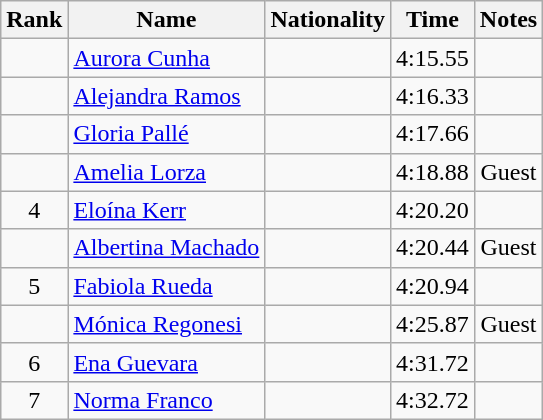<table class="wikitable sortable" style="text-align:center">
<tr>
<th>Rank</th>
<th>Name</th>
<th>Nationality</th>
<th>Time</th>
<th>Notes</th>
</tr>
<tr>
<td align=center></td>
<td align=left><a href='#'>Aurora Cunha</a></td>
<td align=left></td>
<td>4:15.55</td>
<td></td>
</tr>
<tr>
<td align=center></td>
<td align=left><a href='#'>Alejandra Ramos</a></td>
<td align=left></td>
<td>4:16.33</td>
<td></td>
</tr>
<tr>
<td align=center></td>
<td align=left><a href='#'>Gloria Pallé</a></td>
<td align=left></td>
<td>4:17.66</td>
<td></td>
</tr>
<tr>
<td align=center></td>
<td align=left><a href='#'>Amelia Lorza</a></td>
<td align=left></td>
<td>4:18.88</td>
<td>Guest</td>
</tr>
<tr>
<td align=center>4</td>
<td align=left><a href='#'>Eloína Kerr</a></td>
<td align=left></td>
<td>4:20.20</td>
<td></td>
</tr>
<tr>
<td align=center></td>
<td align=left><a href='#'>Albertina Machado</a></td>
<td align=left></td>
<td>4:20.44</td>
<td>Guest</td>
</tr>
<tr>
<td align=center>5</td>
<td align=left><a href='#'>Fabiola Rueda</a></td>
<td align=left></td>
<td>4:20.94</td>
<td></td>
</tr>
<tr>
<td align=center></td>
<td align=left><a href='#'>Mónica Regonesi</a></td>
<td align=left></td>
<td>4:25.87</td>
<td>Guest</td>
</tr>
<tr>
<td align=center>6</td>
<td align=left><a href='#'>Ena Guevara</a></td>
<td align=left></td>
<td>4:31.72</td>
<td></td>
</tr>
<tr>
<td align=center>7</td>
<td align=left><a href='#'>Norma Franco</a></td>
<td align=left></td>
<td>4:32.72</td>
<td></td>
</tr>
</table>
